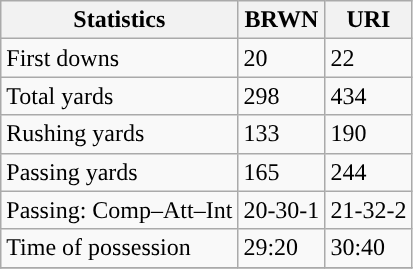<table class="wikitable" style="float: left;">
<tr>
<th>Statistics</th>
<th>BRWN</th>
<th>URI</th>
</tr>
<tr>
<td>First downs</td>
<td>20</td>
<td>22</td>
</tr>
<tr>
<td>Total yards</td>
<td>298</td>
<td>434</td>
</tr>
<tr>
<td>Rushing yards</td>
<td>133</td>
<td>190</td>
</tr>
<tr>
<td>Passing yards</td>
<td>165</td>
<td>244</td>
</tr>
<tr>
<td>Passing: Comp–Att–Int</td>
<td>20-30-1</td>
<td>21-32-2</td>
</tr>
<tr>
<td>Time of possession</td>
<td>29:20</td>
<td>30:40</td>
</tr>
<tr>
</tr>
</table>
